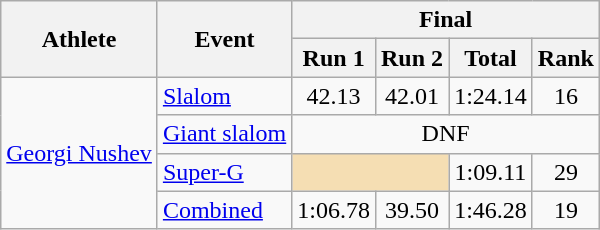<table class="wikitable">
<tr>
<th rowspan="2">Athlete</th>
<th rowspan="2">Event</th>
<th colspan="4">Final</th>
</tr>
<tr>
<th>Run 1</th>
<th>Run 2</th>
<th>Total</th>
<th>Rank</th>
</tr>
<tr>
<td rowspan=4><a href='#'>Georgi Nushev</a></td>
<td><a href='#'>Slalom</a></td>
<td align="center">42.13</td>
<td align="center">42.01</td>
<td align="center">1:24.14</td>
<td align="center">16</td>
</tr>
<tr>
<td><a href='#'>Giant slalom</a></td>
<td align="center" colspan=4>DNF</td>
</tr>
<tr>
<td><a href='#'>Super-G</a></td>
<td colspan=2 bgcolor="wheat"></td>
<td align="center">1:09.11</td>
<td align="center">29</td>
</tr>
<tr>
<td><a href='#'>Combined</a></td>
<td align="center">1:06.78</td>
<td align="center">39.50</td>
<td align="center">1:46.28</td>
<td align="center">19</td>
</tr>
</table>
